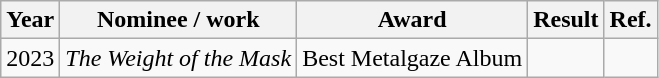<table class="wikitable">
<tr>
<th>Year</th>
<th>Nominee / work</th>
<th>Award</th>
<th>Result</th>
<th>Ref.</th>
</tr>
<tr>
<td>2023</td>
<td><em>The Weight of the Mask</em></td>
<td>Best Metalgaze Album</td>
<td></td>
<td></td>
</tr>
</table>
